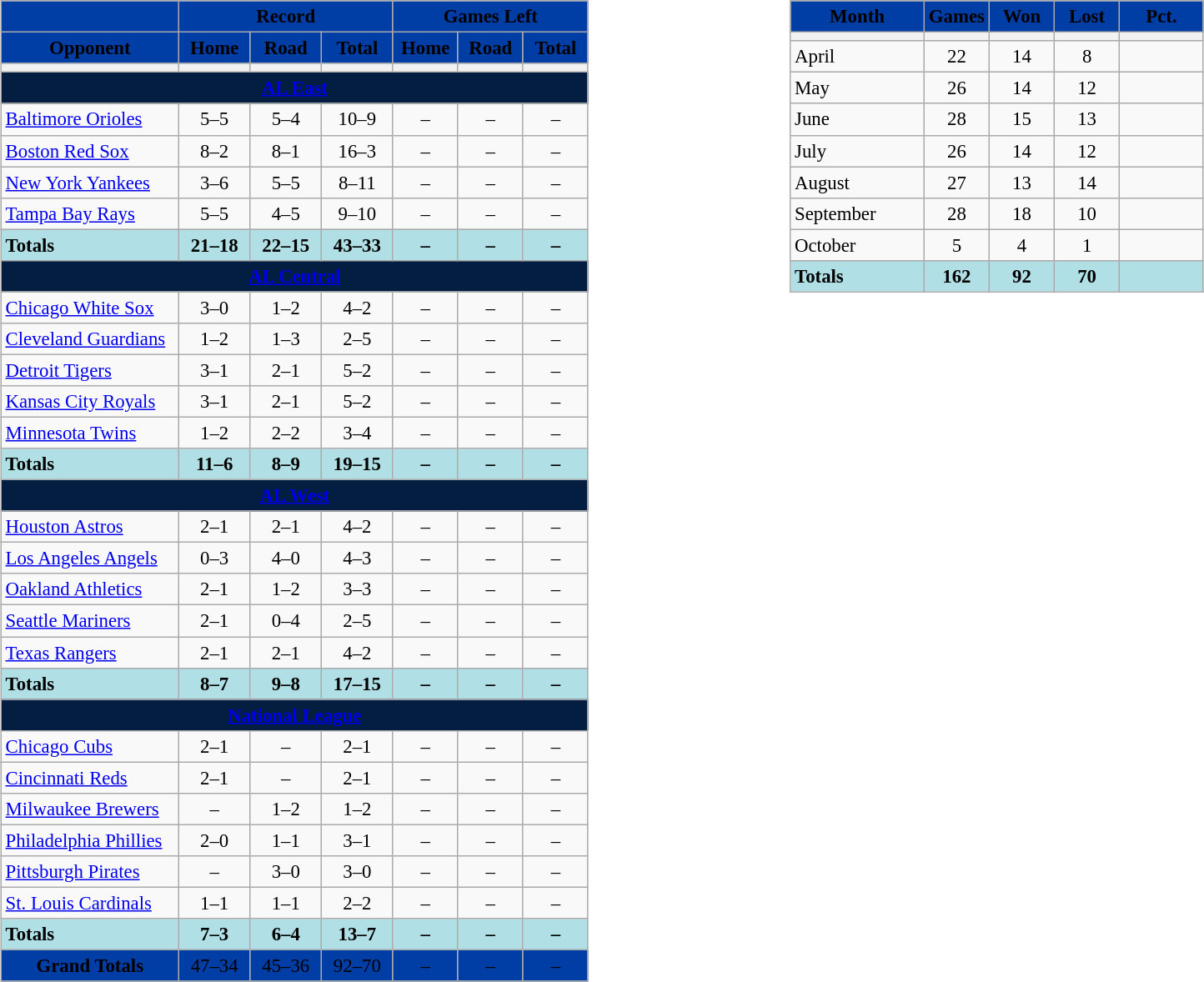<table style="width:100%;">
<tr>
<td style="width:50%; vertical-align:top;"><br><table class="wikitable" style="font-size: 95%; text-align: center;">
<tr>
<th style="background:#003DA5;" color:white;"></th>
<th colspan=3 style=background:#003DA5; color:white;"><span>Record</span></th>
<th colspan=3 style=background:#003DA5; color:white;"><span>Games Left</span></th>
</tr>
<tr>
<th ! style="background:#003DA5;" color:white;"><span>Opponent</span></th>
<th ! style="background:#003DA5;" color:white;"><span>Home</span></th>
<th ! style="background:#003DA5;" color:white;"><span>Road</span></th>
<th ! style="background:#003DA5;" color:white;"><span>Total</span></th>
<th ! style="background:#003DA5;" color:white;"><span>Home</span></th>
<th ! style="background:#003DA5;" color:white;"><span>Road</span></th>
<th ! style="background:#003DA5;" color:white;"><span>Total</span></th>
</tr>
<tr>
<th width=135></th>
<th width=50></th>
<th width=50></th>
<th width=50></th>
<th width=45></th>
<th width=45></th>
<th width=45></th>
</tr>
<tr>
<td colspan="11"  style="text-align:center; background:#041E42;" color:white;><strong><a href='#'><span>AL East</span></a></strong></td>
</tr>
<tr>
<td style="text-align:left;"><a href='#'>Baltimore Orioles</a></td>
<td>5–5</td>
<td>5–4</td>
<td>10–9</td>
<td>–</td>
<td>–</td>
<td>–</td>
</tr>
<tr>
<td style="text-align:left;"><a href='#'>Boston Red Sox</a></td>
<td>8–2</td>
<td>8–1</td>
<td>16–3</td>
<td>–</td>
<td>–</td>
<td>–</td>
</tr>
<tr>
<td style="text-align:left;"><a href='#'>New York Yankees</a></td>
<td>3–6</td>
<td>5–5</td>
<td>8–11</td>
<td>–</td>
<td>–</td>
<td>–</td>
</tr>
<tr>
<td style="text-align:left;"><a href='#'>Tampa Bay Rays</a></td>
<td>5–5</td>
<td>4–5</td>
<td>9–10</td>
<td>–</td>
<td>–</td>
<td>–</td>
</tr>
<tr style="font-weight:bold; background:powderblue;">
<td style="text-align:left;">Totals</td>
<td>21–18</td>
<td>22–15</td>
<td>43–33</td>
<td>–</td>
<td>–</td>
<td>–</td>
</tr>
<tr>
<td colspan="11"  style="text-align:center; background:#041E42;" color:white;><strong><a href='#'><span>AL Central</span></a></strong></td>
</tr>
<tr>
<td style="text-align:left;"><a href='#'>Chicago White Sox</a></td>
<td>3–0</td>
<td>1–2</td>
<td>4–2</td>
<td>–</td>
<td>–</td>
<td>–</td>
</tr>
<tr>
<td style="text-align:left;"><a href='#'>Cleveland Guardians</a></td>
<td>1–2</td>
<td>1–3</td>
<td>2–5</td>
<td>–</td>
<td>–</td>
<td>–</td>
</tr>
<tr>
<td style="text-align:left;"><a href='#'>Detroit Tigers</a></td>
<td>3–1</td>
<td>2–1</td>
<td>5–2</td>
<td>–</td>
<td>–</td>
<td>–</td>
</tr>
<tr>
<td style="text-align:left;"><a href='#'>Kansas City Royals</a></td>
<td>3–1</td>
<td>2–1</td>
<td>5–2</td>
<td>–</td>
<td>–</td>
<td>–</td>
</tr>
<tr>
<td style="text-align:left;"><a href='#'>Minnesota Twins</a></td>
<td>1–2</td>
<td>2–2</td>
<td>3–4</td>
<td>–</td>
<td>–</td>
<td>–</td>
</tr>
<tr style="font-weight:bold; background:powderblue;">
<td style="text-align:left;">Totals</td>
<td>11–6</td>
<td>8–9</td>
<td>19–15</td>
<td>–</td>
<td>–</td>
<td>–</td>
</tr>
<tr>
<td colspan="11"  style="text-align:center; background:#041E42;" color:white;><strong><a href='#'><span>AL West</span></a></strong></td>
</tr>
<tr>
<td style="text-align:left;"><a href='#'>Houston Astros</a></td>
<td>2–1</td>
<td>2–1</td>
<td>4–2</td>
<td>–</td>
<td>–</td>
<td>–</td>
</tr>
<tr>
<td style="text-align:left;"><a href='#'>Los Angeles Angels</a></td>
<td>0–3</td>
<td>4–0</td>
<td>4–3</td>
<td>–</td>
<td>–</td>
<td>–</td>
</tr>
<tr>
<td style="text-align:left;"><a href='#'>Oakland Athletics</a></td>
<td>2–1</td>
<td>1–2</td>
<td>3–3</td>
<td>–</td>
<td>–</td>
<td>–</td>
</tr>
<tr>
<td style="text-align:left;"><a href='#'>Seattle Mariners</a></td>
<td>2–1</td>
<td>0–4</td>
<td>2–5</td>
<td>–</td>
<td>–</td>
<td>–</td>
</tr>
<tr 00>
<td style="text-align:left;"><a href='#'>Texas Rangers</a></td>
<td>2–1</td>
<td>2–1</td>
<td>4–2</td>
<td>–</td>
<td>–</td>
<td>–</td>
</tr>
<tr style="font-weight:bold; background:powderblue;">
<td style="text-align:left;">Totals</td>
<td>8–7</td>
<td>9–8</td>
<td>17–15</td>
<td>–</td>
<td>–</td>
<td>–</td>
</tr>
<tr>
<td colspan="11"  style="text-align:center; background:#041E42;" color:white;><strong><a href='#'><span>National League</span></a></strong></td>
</tr>
<tr>
<td style="text-align:left;"><a href='#'>Chicago Cubs</a></td>
<td>2–1</td>
<td>–</td>
<td>2–1</td>
<td>–</td>
<td>–</td>
<td>–</td>
</tr>
<tr>
<td style="text-align:left;"><a href='#'>Cincinnati Reds</a></td>
<td>2–1</td>
<td>–</td>
<td>2–1</td>
<td>–</td>
<td>–</td>
<td>–</td>
</tr>
<tr>
<td style="text-align:left;"><a href='#'>Milwaukee Brewers</a></td>
<td>–</td>
<td>1–2</td>
<td>1–2</td>
<td>–</td>
<td>–</td>
<td>–</td>
</tr>
<tr>
<td style="text-align:left;"><a href='#'>Philadelphia Phillies</a></td>
<td>2–0</td>
<td>1–1</td>
<td>3–1</td>
<td>–</td>
<td>–</td>
<td>–</td>
</tr>
<tr>
<td style="text-align:left;"><a href='#'>Pittsburgh Pirates</a></td>
<td>–</td>
<td>3–0</td>
<td>3–0</td>
<td>–</td>
<td>–</td>
<td>–</td>
</tr>
<tr>
<td style="text-align:left;"><a href='#'>St. Louis Cardinals</a></td>
<td>1–1</td>
<td>1–1</td>
<td>2–2</td>
<td>–</td>
<td>–</td>
<td>–</td>
</tr>
<tr style="font-weight:bold; background:powderblue;">
<td style="text-align:left;"><strong>Totals</strong></td>
<td>7–3</td>
<td>6–4</td>
<td>13–7</td>
<td>–</td>
<td>–</td>
<td>–</td>
</tr>
<tr style=background:#003DA5; color:white;">
<td><span><strong>Grand Totals</strong></span></td>
<td><span>47–34</span></td>
<td><span>45–36 </span></td>
<td><span>92–70</span></td>
<td><span>–</span></td>
<td><span>–</span></td>
<td><span>–</span></td>
</tr>
</table>
</td>
<td style="width:50%; vertical-align:top;"><br><table class="wikitable" style="font-size: 95%; text-align: center;">
<tr>
<th style="background:#003DA5;" color:white;"><span>Month</span></th>
<th style="background:#003DA5;" color:white;"><span>Games</span></th>
<th style="background:#003DA5;" color:white;"><span>Won</span></th>
<th style="background:#003DA5;" color:white;"><span>Lost</span></th>
<th style="background:#003DA5;" color:white;"><span>Pct.</span></th>
</tr>
<tr>
<th style="width:100px;"></th>
<th width="45"></th>
<th width="45"></th>
<th width="45"></th>
<th width="60"></th>
</tr>
<tr>
<td style="text-align:left;">April</td>
<td>22</td>
<td>14</td>
<td>8</td>
<td></td>
</tr>
<tr>
<td style="text-align:left;">May</td>
<td>26</td>
<td>14</td>
<td>12</td>
<td></td>
</tr>
<tr>
<td style="text-align:left;">June</td>
<td>28</td>
<td>15</td>
<td>13</td>
<td></td>
</tr>
<tr>
<td style="text-align:left;">July</td>
<td>26</td>
<td>14</td>
<td>12</td>
<td></td>
</tr>
<tr>
<td style="text-align:left;">August</td>
<td>27</td>
<td>13</td>
<td>14</td>
<td></td>
</tr>
<tr>
<td style="text-align:left;">September</td>
<td>28</td>
<td>18</td>
<td>10</td>
<td></td>
</tr>
<tr>
<td style="text-align:left;">October</td>
<td>5</td>
<td>4</td>
<td>1</td>
<td></td>
</tr>
<tr style="font-weight:bold; background:powderblue;">
<td style="text-align:left;">Totals</td>
<td>162</td>
<td>92</td>
<td>70</td>
<td></td>
</tr>
</table>
</td>
</tr>
</table>
